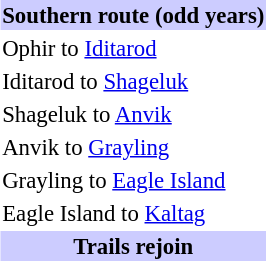<table class="toccolours" style="float:right; margin:0 .4em; font-size:95%">
<tr>
<th style="text-align:center; background:#ccf;">Southern route (odd years)</th>
</tr>
<tr>
<td>Ophir to <a href='#'>Iditarod</a> </td>
</tr>
<tr>
<td>Iditarod to <a href='#'>Shageluk</a> </td>
</tr>
<tr>
<td>Shageluk to <a href='#'>Anvik</a> </td>
</tr>
<tr>
<td>Anvik to <a href='#'>Grayling</a> </td>
</tr>
<tr>
<td>Grayling to <a href='#'>Eagle Island</a> </td>
</tr>
<tr>
<td>Eagle Island to <a href='#'>Kaltag</a> </td>
</tr>
<tr>
<th style="text-align:center; background:#ccf;">Trails rejoin</th>
</tr>
</table>
